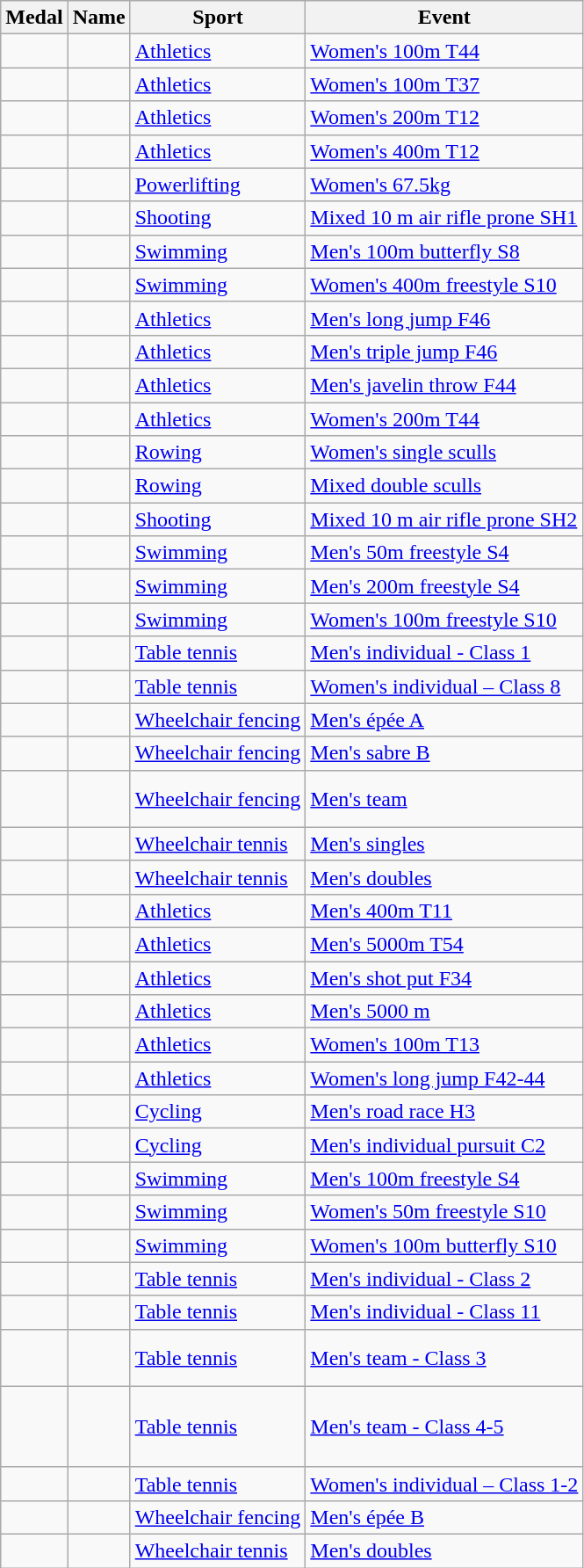<table class="wikitable sortable">
<tr>
<th>Medal</th>
<th>Name</th>
<th>Sport</th>
<th>Event</th>
</tr>
<tr>
<td></td>
<td></td>
<td><a href='#'>Athletics</a></td>
<td><a href='#'>Women's 100m T44</a></td>
</tr>
<tr>
<td></td>
<td></td>
<td><a href='#'>Athletics</a></td>
<td><a href='#'>Women's 100m T37</a></td>
</tr>
<tr>
<td></td>
<td></td>
<td><a href='#'>Athletics</a></td>
<td><a href='#'>Women's 200m T12</a></td>
</tr>
<tr>
<td></td>
<td></td>
<td><a href='#'>Athletics</a></td>
<td><a href='#'>Women's 400m T12</a></td>
</tr>
<tr>
<td></td>
<td></td>
<td><a href='#'>Powerlifting</a></td>
<td><a href='#'>Women's 67.5kg</a></td>
</tr>
<tr>
<td></td>
<td></td>
<td><a href='#'>Shooting</a></td>
<td><a href='#'>Mixed 10 m air rifle prone SH1</a></td>
</tr>
<tr>
<td></td>
<td></td>
<td><a href='#'>Swimming</a></td>
<td><a href='#'>Men's 100m butterfly S8</a></td>
</tr>
<tr>
<td></td>
<td></td>
<td><a href='#'>Swimming</a></td>
<td><a href='#'>Women's 400m freestyle S10</a></td>
</tr>
<tr>
<td></td>
<td></td>
<td><a href='#'>Athletics</a></td>
<td><a href='#'>Men's long jump F46</a></td>
</tr>
<tr>
<td></td>
<td></td>
<td><a href='#'>Athletics</a></td>
<td><a href='#'>Men's triple jump F46</a></td>
</tr>
<tr>
<td></td>
<td></td>
<td><a href='#'>Athletics</a></td>
<td><a href='#'>Men's javelin throw F44</a></td>
</tr>
<tr>
<td></td>
<td></td>
<td><a href='#'>Athletics</a></td>
<td><a href='#'>Women's 200m T44</a></td>
</tr>
<tr>
<td></td>
<td></td>
<td><a href='#'>Rowing</a></td>
<td><a href='#'>Women's single sculls</a></td>
</tr>
<tr>
<td></td>
<td><br> </td>
<td><a href='#'>Rowing</a></td>
<td><a href='#'>Mixed double sculls</a></td>
</tr>
<tr>
<td></td>
<td></td>
<td><a href='#'>Shooting</a></td>
<td><a href='#'>Mixed 10 m air rifle prone SH2</a></td>
</tr>
<tr>
<td></td>
<td></td>
<td><a href='#'>Swimming</a></td>
<td><a href='#'>Men's 50m freestyle S4</a></td>
</tr>
<tr>
<td></td>
<td></td>
<td><a href='#'>Swimming</a></td>
<td><a href='#'>Men's 200m freestyle S4</a></td>
</tr>
<tr>
<td></td>
<td></td>
<td><a href='#'>Swimming</a></td>
<td><a href='#'>Women's 100m freestyle S10</a></td>
</tr>
<tr>
<td></td>
<td></td>
<td><a href='#'>Table tennis</a></td>
<td><a href='#'>Men's individual - Class 1</a></td>
</tr>
<tr>
<td></td>
<td></td>
<td><a href='#'>Table tennis</a></td>
<td><a href='#'>Women's individual – Class 8</a></td>
</tr>
<tr>
<td></td>
<td></td>
<td><a href='#'>Wheelchair fencing</a></td>
<td><a href='#'>Men's épée A</a></td>
</tr>
<tr>
<td></td>
<td></td>
<td><a href='#'>Wheelchair fencing</a></td>
<td><a href='#'>Men's sabre B</a></td>
</tr>
<tr>
<td></td>
<td><br> <br> </td>
<td><a href='#'>Wheelchair fencing</a></td>
<td><a href='#'>Men's team</a></td>
</tr>
<tr>
<td></td>
<td></td>
<td><a href='#'>Wheelchair tennis</a></td>
<td><a href='#'>Men's singles</a></td>
</tr>
<tr>
<td></td>
<td><br> </td>
<td><a href='#'>Wheelchair tennis</a></td>
<td><a href='#'>Men's doubles</a></td>
</tr>
<tr>
<td></td>
<td></td>
<td><a href='#'>Athletics</a></td>
<td><a href='#'>Men's 400m T11</a></td>
</tr>
<tr>
<td></td>
<td></td>
<td><a href='#'>Athletics</a></td>
<td><a href='#'>Men's 5000m T54</a></td>
</tr>
<tr>
<td></td>
<td></td>
<td><a href='#'>Athletics</a></td>
<td><a href='#'>Men's shot put F34</a></td>
</tr>
<tr |->
<td></td>
<td></td>
<td><a href='#'>Athletics</a></td>
<td><a href='#'>Men's 5000 m</a></td>
</tr>
<tr>
<td></td>
<td></td>
<td><a href='#'>Athletics</a></td>
<td><a href='#'>Women's 100m T13</a></td>
</tr>
<tr>
<td></td>
<td></td>
<td><a href='#'>Athletics</a></td>
<td><a href='#'>Women's long jump F42-44</a></td>
</tr>
<tr>
<td></td>
<td></td>
<td><a href='#'>Cycling</a></td>
<td><a href='#'>Men's road race H3</a></td>
</tr>
<tr>
<td></td>
<td></td>
<td><a href='#'>Cycling</a></td>
<td><a href='#'>Men's individual pursuit C2</a></td>
</tr>
<tr>
<td></td>
<td></td>
<td><a href='#'>Swimming</a></td>
<td><a href='#'>Men's 100m freestyle S4</a></td>
</tr>
<tr>
<td></td>
<td></td>
<td><a href='#'>Swimming</a></td>
<td><a href='#'>Women's 50m freestyle S10</a></td>
</tr>
<tr>
<td></td>
<td></td>
<td><a href='#'>Swimming</a></td>
<td><a href='#'>Women's 100m butterfly S10</a></td>
</tr>
<tr>
<td></td>
<td></td>
<td><a href='#'>Table tennis</a></td>
<td><a href='#'>Men's individual - Class 2</a></td>
</tr>
<tr>
<td></td>
<td></td>
<td><a href='#'>Table tennis</a></td>
<td><a href='#'>Men's individual - Class 11</a></td>
</tr>
<tr>
<td></td>
<td><br> <br> </td>
<td><a href='#'>Table tennis</a></td>
<td><a href='#'>Men's team - Class 3</a></td>
</tr>
<tr>
<td></td>
<td><br> <br> <br> </td>
<td><a href='#'>Table tennis</a></td>
<td><a href='#'>Men's team - Class 4-5</a></td>
</tr>
<tr>
<td></td>
<td></td>
<td><a href='#'>Table tennis</a></td>
<td><a href='#'>Women's individual – Class 1-2</a></td>
</tr>
<tr>
<td></td>
<td></td>
<td><a href='#'>Wheelchair fencing</a></td>
<td><a href='#'>Men's épée B</a></td>
</tr>
<tr>
<td></td>
<td><br> </td>
<td><a href='#'>Wheelchair tennis</a></td>
<td><a href='#'>Men's doubles</a></td>
</tr>
</table>
